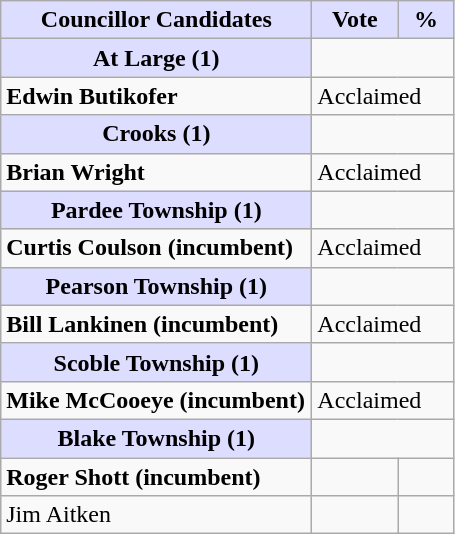<table class="wikitable">
<tr>
<th style="background:#ddf; width:200px;">Councillor Candidates</th>
<th style="background:#ddf; width:50px;">Vote</th>
<th style="background:#ddf; width:30px;">%</th>
</tr>
<tr>
<th style="background:#ddf; colspan="3"><strong>At Large (1)</strong></th>
</tr>
<tr>
<td><strong>Edwin Butikofer</strong></td>
<td colspan="2">Acclaimed</td>
</tr>
<tr>
<th style="background:#ddf; colspan="3"><strong>Crooks (1)</strong></th>
</tr>
<tr>
<td><strong>Brian Wright</strong></td>
<td colspan="2">Acclaimed</td>
</tr>
<tr>
<th style="background:#ddf; colspan="3"><strong>Pardee Township (1)</strong></th>
</tr>
<tr>
<td><strong>Curtis Coulson (incumbent)</strong></td>
<td colspan="2">Acclaimed</td>
</tr>
<tr>
<th style="background:#ddf; colspan="3"><strong>Pearson Township (1)</strong></th>
</tr>
<tr>
<td><strong>Bill Lankinen (incumbent)</strong></td>
<td colspan="2">Acclaimed</td>
</tr>
<tr>
<th style="background:#ddf; colspan="3"><strong>Scoble Township (1)</strong></th>
</tr>
<tr>
<td><strong>Mike McCooeye (incumbent)</strong></td>
<td colspan="2">Acclaimed</td>
</tr>
<tr>
<th style="background:#ddf; colspan="3"><strong>Blake Township (1)</strong></th>
</tr>
<tr>
<td><strong>Roger Shott (incumbent)</strong></td>
<td></td>
<td></td>
</tr>
<tr>
<td>Jim Aitken</td>
<td></td>
<td></td>
</tr>
</table>
